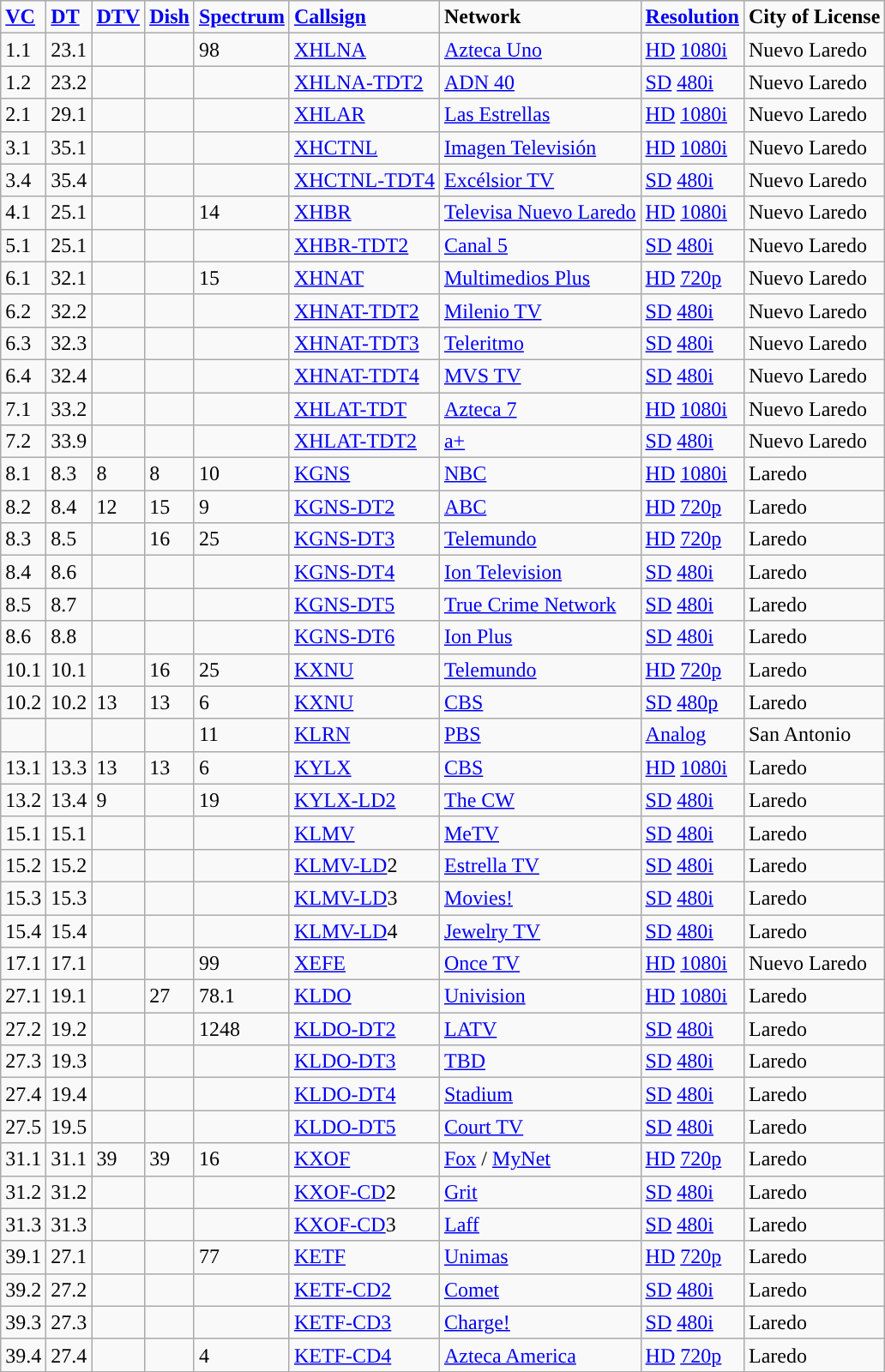<table class="sortable wikitable" style="margin: 1em 1em 1em 0; background: #f9f9f9; border: 1px #aaa solid; border-collapse: collapse">
<tr>
<td><strong><a href='#'>VC</a></strong></td>
<td><strong><a href='#'>DT</a></strong></td>
<td><strong><a href='#'>DTV</a></strong></td>
<td><strong><a href='#'>Dish</a></strong></td>
<td><strong><a href='#'>Spectrum</a></strong></td>
<td><strong><a href='#'>Callsign</a></strong></td>
<td><strong>Network</strong></td>
<td><strong><a href='#'>Resolution</a></strong></td>
<td><strong>City of License</strong></td>
</tr>
<tr style="vertical-align: top; text-align: left;"|>
<td>1.1</td>
<td>23.1</td>
<td></td>
<td></td>
<td>98</td>
<td><a href='#'>XHLNA</a></td>
<td><a href='#'>Azteca Uno</a></td>
<td><a href='#'>HD</a> <a href='#'>1080i</a></td>
<td>Nuevo Laredo</td>
</tr>
<tr style="vertical-align: top; text-align: left;"|>
<td>1.2</td>
<td>23.2</td>
<td></td>
<td></td>
<td></td>
<td><a href='#'>XHLNA-TDT2</a></td>
<td><a href='#'>ADN 40</a></td>
<td><a href='#'>SD</a> <a href='#'>480i</a></td>
<td>Nuevo Laredo</td>
</tr>
<tr style="vertical-align: top; text-align: left;"|>
<td>2.1</td>
<td>29.1</td>
<td></td>
<td></td>
<td></td>
<td><a href='#'>XHLAR</a></td>
<td><a href='#'>Las Estrellas</a></td>
<td><a href='#'>HD</a> <a href='#'>1080i</a></td>
<td>Nuevo Laredo</td>
</tr>
<tr style="vertical-align: top; text-align: left;">
<td>3.1</td>
<td>35.1</td>
<td></td>
<td></td>
<td></td>
<td><a href='#'>XHCTNL</a></td>
<td><a href='#'>Imagen Televisión</a></td>
<td><a href='#'>HD</a> <a href='#'>1080i</a></td>
<td>Nuevo Laredo</td>
</tr>
<tr style="vertical-align: top; text-align: left">
<td>3.4</td>
<td>35.4</td>
<td></td>
<td></td>
<td></td>
<td><a href='#'>XHCTNL-TDT4</a></td>
<td><a href='#'>Excélsior TV</a></td>
<td><a href='#'>SD</a> <a href='#'>480i</a></td>
<td>Nuevo Laredo</td>
</tr>
<tr style="vertical-align: top; text-align: left;">
<td>4.1</td>
<td>25.1</td>
<td></td>
<td></td>
<td>14</td>
<td><a href='#'>XHBR</a></td>
<td><a href='#'>Televisa Nuevo Laredo</a></td>
<td><a href='#'>HD</a> <a href='#'>1080i</a></td>
<td>Nuevo Laredo</td>
</tr>
<tr style="vertical-align: top; text-align: left;">
<td>5.1</td>
<td>25.1</td>
<td></td>
<td></td>
<td></td>
<td><a href='#'>XHBR-TDT2</a></td>
<td><a href='#'>Canal 5</a></td>
<td><a href='#'>SD</a> <a href='#'>480i</a></td>
<td>Nuevo Laredo</td>
</tr>
<tr style="vertical-align: top; text-align: left;">
<td>6.1</td>
<td>32.1</td>
<td></td>
<td></td>
<td>15</td>
<td><a href='#'>XHNAT</a></td>
<td><a href='#'>Multimedios Plus</a></td>
<td><a href='#'>HD</a> <a href='#'>720p</a></td>
<td>Nuevo Laredo</td>
</tr>
<tr style="vertical-align: top; text-align: left;"|>
<td>6.2</td>
<td>32.2</td>
<td></td>
<td></td>
<td></td>
<td><a href='#'>XHNAT-TDT2</a></td>
<td><a href='#'>Milenio TV</a></td>
<td><a href='#'>SD</a> <a href='#'>480i</a></td>
<td>Nuevo Laredo</td>
</tr>
<tr style="vertical-align: top; text-align: left;"|>
<td>6.3</td>
<td>32.3</td>
<td></td>
<td></td>
<td></td>
<td><a href='#'>XHNAT-TDT3</a></td>
<td><a href='#'>Teleritmo</a></td>
<td><a href='#'>SD</a> <a href='#'>480i</a></td>
<td>Nuevo Laredo</td>
</tr>
<tr style="vertical-align: top; text-align: left;"|>
<td>6.4</td>
<td>32.4</td>
<td></td>
<td></td>
<td></td>
<td><a href='#'>XHNAT-TDT4</a></td>
<td><a href='#'>MVS TV</a></td>
<td><a href='#'>SD</a> <a href='#'>480i</a></td>
<td>Nuevo Laredo</td>
</tr>
<tr style="vertical-align: top; text-align: left;"|>
<td>7.1</td>
<td>33.2</td>
<td></td>
<td></td>
<td></td>
<td><a href='#'>XHLAT-TDT</a></td>
<td><a href='#'>Azteca 7</a></td>
<td><a href='#'>HD</a> <a href='#'>1080i</a></td>
<td>Nuevo Laredo</td>
</tr>
<tr style="vertical-align: top; text-align: left;"|>
<td>7.2</td>
<td>33.9</td>
<td></td>
<td></td>
<td></td>
<td><a href='#'>XHLAT-TDT2</a></td>
<td><a href='#'>a+</a></td>
<td><a href='#'>SD</a> <a href='#'>480i</a></td>
<td>Nuevo Laredo</td>
</tr>
<tr style="vertical-align: top; text-align: left;">
<td>8.1</td>
<td>8.3</td>
<td>8</td>
<td>8</td>
<td>10</td>
<td><a href='#'>KGNS</a></td>
<td><a href='#'>NBC</a></td>
<td><a href='#'>HD</a> <a href='#'>1080i</a></td>
<td>Laredo</td>
</tr>
<tr style="vertical-align: top; text-align: left;">
<td>8.2</td>
<td>8.4</td>
<td>12</td>
<td>15</td>
<td>9</td>
<td><a href='#'>KGNS-DT2</a></td>
<td><a href='#'>ABC</a></td>
<td><a href='#'>HD</a> <a href='#'>720p</a></td>
<td>Laredo</td>
</tr>
<tr style="vertical-align: top; text-align: left;">
<td>8.3</td>
<td>8.5</td>
<td></td>
<td>16</td>
<td>25</td>
<td><a href='#'>KGNS-DT3</a></td>
<td><a href='#'>Telemundo</a></td>
<td><a href='#'>HD</a> <a href='#'>720p</a></td>
<td>Laredo</td>
</tr>
<tr style="vertical-align: top; text-align: left;">
<td>8.4</td>
<td>8.6</td>
<td></td>
<td></td>
<td></td>
<td><a href='#'>KGNS-DT4</a></td>
<td><a href='#'>Ion Television</a></td>
<td><a href='#'>SD</a> <a href='#'>480i</a></td>
<td>Laredo</td>
</tr>
<tr style="vertical-align: top; text-align: left;">
<td>8.5</td>
<td>8.7</td>
<td></td>
<td></td>
<td></td>
<td><a href='#'>KGNS-DT5</a></td>
<td><a href='#'>True Crime Network</a></td>
<td><a href='#'>SD</a> <a href='#'>480i</a></td>
<td>Laredo</td>
</tr>
<tr style="vertical-align: top; text-align: left;">
<td>8.6</td>
<td>8.8</td>
<td></td>
<td></td>
<td></td>
<td><a href='#'>KGNS-DT6</a></td>
<td><a href='#'>Ion Plus</a></td>
<td><a href='#'>SD</a> <a href='#'>480i</a></td>
<td>Laredo</td>
</tr>
<tr style="vertical-align: top; text-align: left;">
<td>10.1</td>
<td>10.1</td>
<td></td>
<td>16</td>
<td>25</td>
<td><a href='#'>KXNU</a></td>
<td><a href='#'>Telemundo</a></td>
<td><a href='#'>HD</a> <a href='#'>720p</a></td>
<td>Laredo</td>
</tr>
<tr style="vertical-align: top; text-align: left;">
<td>10.2</td>
<td>10.2</td>
<td>13</td>
<td>13</td>
<td>6</td>
<td><a href='#'>KXNU</a></td>
<td><a href='#'>CBS</a></td>
<td><a href='#'>SD</a> <a href='#'>480p</a></td>
<td>Laredo</td>
</tr>
<tr style="vertical-align: top; text-align: left;">
<td></td>
<td></td>
<td></td>
<td></td>
<td>11</td>
<td><a href='#'>KLRN</a></td>
<td><a href='#'>PBS</a></td>
<td><a href='#'>Analog</a></td>
<td>San Antonio</td>
</tr>
<tr style="vertical-align: top; text-align: left;"|>
<td>13.1</td>
<td>13.3</td>
<td>13</td>
<td>13</td>
<td>6</td>
<td><a href='#'>KYLX</a></td>
<td><a href='#'>CBS</a></td>
<td><a href='#'>HD</a> <a href='#'>1080i</a></td>
<td>Laredo</td>
</tr>
<tr style="vertical-align: top; text-align: left;"|>
<td>13.2</td>
<td>13.4</td>
<td>9</td>
<td></td>
<td>19</td>
<td><a href='#'>KYLX-LD2</a></td>
<td><a href='#'>The CW</a></td>
<td><a href='#'>SD</a> <a href='#'>480i</a></td>
<td>Laredo</td>
</tr>
<tr style="vertical-align: top; text-align: left;">
<td>15.1</td>
<td>15.1</td>
<td></td>
<td></td>
<td></td>
<td><a href='#'>KLMV</a></td>
<td><a href='#'>MeTV</a></td>
<td><a href='#'>SD</a> <a href='#'>480i</a></td>
<td>Laredo</td>
</tr>
<tr style="vertical-align: top; text-align: left;">
<td>15.2</td>
<td>15.2</td>
<td></td>
<td></td>
<td></td>
<td><a href='#'>KLMV-LD</a>2</td>
<td><a href='#'>Estrella TV</a></td>
<td><a href='#'>SD</a> <a href='#'>480i</a></td>
<td>Laredo</td>
</tr>
<tr style="vertical-align: top; text-align: left;">
<td>15.3</td>
<td>15.3</td>
<td></td>
<td></td>
<td></td>
<td><a href='#'>KLMV-LD</a>3</td>
<td><a href='#'>Movies!</a></td>
<td><a href='#'>SD</a> <a href='#'>480i</a></td>
<td>Laredo</td>
</tr>
<tr style="vertical-align: top; text-align: left;">
<td>15.4</td>
<td>15.4</td>
<td></td>
<td></td>
<td></td>
<td><a href='#'>KLMV-LD</a>4</td>
<td><a href='#'>Jewelry TV</a></td>
<td><a href='#'>SD</a> <a href='#'>480i</a></td>
<td>Laredo</td>
</tr>
<tr style="vertical-align: top; text-align: left;">
<td>17.1</td>
<td>17.1</td>
<td></td>
<td></td>
<td>99</td>
<td><a href='#'>XEFE</a></td>
<td><a href='#'>Once TV</a></td>
<td><a href='#'>HD</a> <a href='#'>1080i</a></td>
<td>Nuevo Laredo</td>
</tr>
<tr style="vertical-align: top; text-align: left;"|>
<td>27.1</td>
<td>19.1</td>
<td></td>
<td>27</td>
<td>78.1</td>
<td><a href='#'>KLDO</a></td>
<td><a href='#'>Univision</a></td>
<td><a href='#'>HD</a> <a href='#'>1080i</a></td>
<td>Laredo</td>
</tr>
<tr style="vertical-align: top; text-align: left;"|>
<td>27.2</td>
<td>19.2</td>
<td></td>
<td></td>
<td>1248</td>
<td><a href='#'>KLDO-DT2</a></td>
<td><a href='#'>LATV</a></td>
<td><a href='#'>SD</a> <a href='#'>480i</a></td>
<td>Laredo</td>
</tr>
<tr style="vertical-align: top; text-align: left;"|>
<td>27.3</td>
<td>19.3</td>
<td></td>
<td></td>
<td></td>
<td><a href='#'>KLDO-DT3</a></td>
<td><a href='#'>TBD</a></td>
<td><a href='#'>SD</a> <a href='#'>480i</a></td>
<td>Laredo</td>
</tr>
<tr style="vertical-align: top; text-align: left;"|>
<td>27.4</td>
<td>19.4</td>
<td></td>
<td></td>
<td></td>
<td><a href='#'>KLDO-DT4</a></td>
<td><a href='#'>Stadium</a></td>
<td><a href='#'>SD</a> <a href='#'>480i</a></td>
<td>Laredo</td>
</tr>
<tr style="vertical-align: top; text-align: left;"|>
<td>27.5</td>
<td>19.5</td>
<td></td>
<td></td>
<td></td>
<td><a href='#'>KLDO-DT5</a></td>
<td><a href='#'>Court TV</a></td>
<td><a href='#'>SD</a> <a href='#'>480i</a></td>
<td>Laredo</td>
</tr>
<tr style="vertical-align: top; text-align: left;"|>
<td>31.1</td>
<td>31.1</td>
<td>39</td>
<td>39</td>
<td>16</td>
<td><a href='#'>KXOF</a></td>
<td><a href='#'>Fox</a> / <a href='#'>MyNet</a></td>
<td><a href='#'>HD</a> <a href='#'>720p</a></td>
<td>Laredo</td>
</tr>
<tr style="vertical-align: top; text-align: left;"|>
<td>31.2</td>
<td>31.2</td>
<td></td>
<td></td>
<td></td>
<td><a href='#'>KXOF-CD</a>2</td>
<td><a href='#'>Grit</a></td>
<td><a href='#'>SD</a> <a href='#'>480i</a></td>
<td>Laredo</td>
</tr>
<tr style="vertical-align: top; text-align: left;"|>
<td>31.3</td>
<td>31.3</td>
<td></td>
<td></td>
<td></td>
<td><a href='#'>KXOF-CD</a>3</td>
<td><a href='#'>Laff</a></td>
<td><a href='#'>SD</a> <a href='#'>480i</a></td>
<td>Laredo</td>
</tr>
<tr style="vertical-align: top; text-align: left;"|>
<td>39.1</td>
<td>27.1</td>
<td></td>
<td></td>
<td>77</td>
<td><a href='#'>KETF</a></td>
<td><a href='#'>Unimas</a></td>
<td><a href='#'>HD</a> <a href='#'>720p</a></td>
<td>Laredo</td>
</tr>
<tr style="vertical-align: top; text-align: left;">
<td>39.2</td>
<td>27.2</td>
<td></td>
<td></td>
<td></td>
<td><a href='#'>KETF-CD2</a></td>
<td><a href='#'>Comet</a></td>
<td><a href='#'>SD</a> <a href='#'>480i</a></td>
<td>Laredo</td>
</tr>
<tr style="vertical-align: top; text-align: left;">
<td>39.3</td>
<td>27.3</td>
<td></td>
<td></td>
<td></td>
<td><a href='#'>KETF-CD3</a></td>
<td><a href='#'>Charge!</a></td>
<td><a href='#'>SD</a> <a href='#'>480i</a></td>
<td>Laredo</td>
</tr>
<tr style="vertical-align: top; text-align: left;"|>
<td>39.4</td>
<td>27.4</td>
<td></td>
<td></td>
<td>4</td>
<td><a href='#'>KETF-CD4</a></td>
<td><a href='#'>Azteca America</a></td>
<td><a href='#'>HD</a> <a href='#'>720p</a></td>
<td>Laredo</td>
</tr>
</table>
